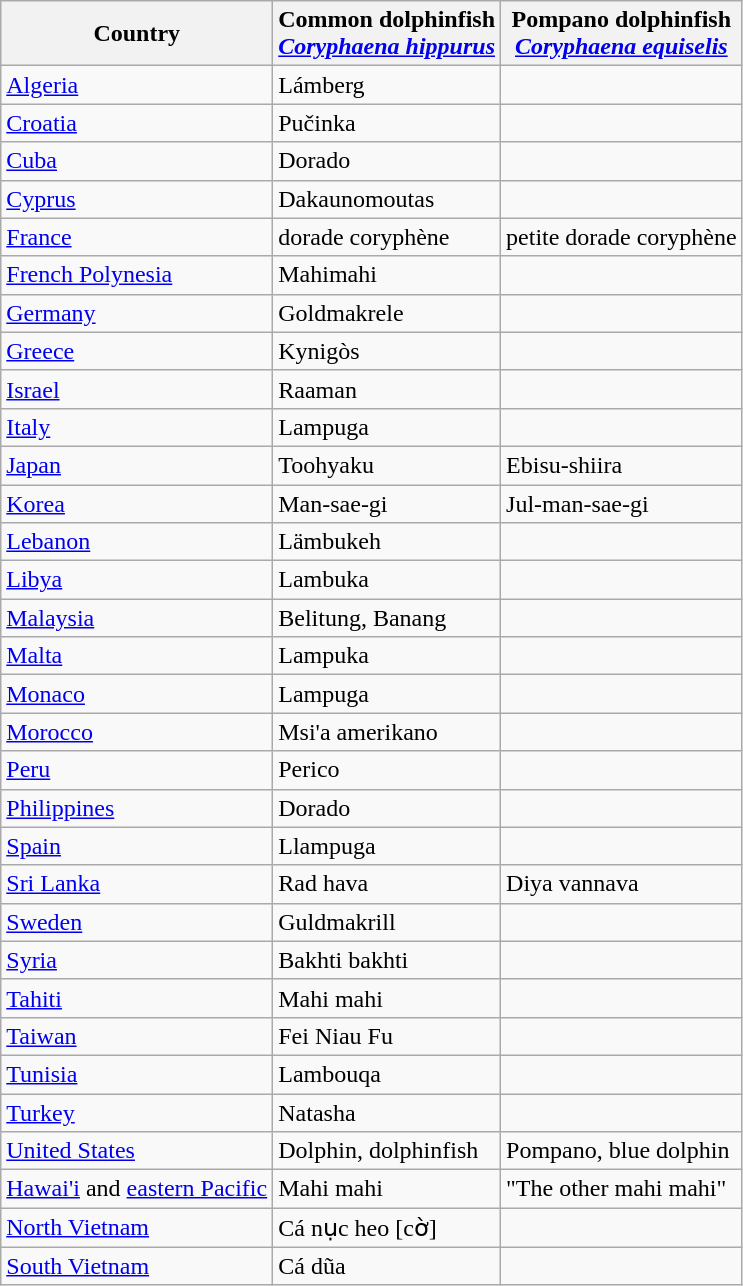<table class="wikitable" border="1">
<tr>
<th>Country</th>
<th>Common dolphinfish <br><em><a href='#'>Coryphaena hippurus</a></em></th>
<th>Pompano dolphinfish <br><em><a href='#'>Coryphaena equiselis</a></em></th>
</tr>
<tr>
<td><a href='#'>Algeria</a></td>
<td>Lámberg</td>
<td></td>
</tr>
<tr>
<td><a href='#'>Croatia</a></td>
<td>Pučinka</td>
<td></td>
</tr>
<tr>
<td><a href='#'>Cuba</a></td>
<td>Dorado</td>
<td></td>
</tr>
<tr>
<td><a href='#'>Cyprus</a></td>
<td>Dakaunomoutas</td>
<td></td>
</tr>
<tr>
<td><a href='#'>France</a></td>
<td>dorade coryphène</td>
<td>petite dorade coryphène</td>
</tr>
<tr>
<td><a href='#'>French Polynesia</a></td>
<td>Mahimahi</td>
<td></td>
</tr>
<tr>
<td><a href='#'>Germany</a></td>
<td>Goldmakrele</td>
<td></td>
</tr>
<tr>
<td><a href='#'>Greece</a></td>
<td>Kynigòs</td>
<td></td>
</tr>
<tr>
<td><a href='#'>Israel</a></td>
<td>Raaman</td>
<td></td>
</tr>
<tr>
<td><a href='#'>Italy</a></td>
<td>Lampuga</td>
<td></td>
</tr>
<tr>
<td><a href='#'>Japan</a></td>
<td>Toohyaku</td>
<td>Ebisu-shiira</td>
</tr>
<tr>
<td><a href='#'>Korea</a></td>
<td>Man-sae-gi</td>
<td>Jul-man-sae-gi</td>
</tr>
<tr>
<td><a href='#'>Lebanon</a></td>
<td>Lämbukeh</td>
<td></td>
</tr>
<tr>
<td><a href='#'>Libya</a></td>
<td>Lambuka</td>
<td></td>
</tr>
<tr>
<td><a href='#'>Malaysia</a></td>
<td>Belitung, Banang</td>
<td></td>
</tr>
<tr>
<td><a href='#'>Malta</a></td>
<td>Lampuka</td>
<td></td>
</tr>
<tr>
<td><a href='#'>Monaco</a></td>
<td>Lampuga</td>
<td></td>
</tr>
<tr>
<td><a href='#'>Morocco</a></td>
<td>Msi'a amerikano</td>
<td></td>
</tr>
<tr>
<td><a href='#'>Peru</a></td>
<td>Perico</td>
<td></td>
</tr>
<tr>
<td><a href='#'>Philippines</a></td>
<td>Dorado</td>
<td></td>
</tr>
<tr>
<td><a href='#'>Spain</a></td>
<td>Llampuga</td>
<td></td>
</tr>
<tr>
<td><a href='#'>Sri Lanka</a></td>
<td>Rad hava</td>
<td>Diya vannava</td>
</tr>
<tr>
<td><a href='#'>Sweden</a></td>
<td>Guldmakrill</td>
<td></td>
</tr>
<tr>
<td><a href='#'>Syria</a></td>
<td>Bakhti bakhti</td>
<td></td>
</tr>
<tr>
<td><a href='#'>Tahiti</a></td>
<td>Mahi mahi</td>
<td></td>
</tr>
<tr>
<td><a href='#'>Taiwan</a></td>
<td>Fei Niau Fu</td>
<td></td>
</tr>
<tr>
<td><a href='#'>Tunisia</a></td>
<td>Lambouqa</td>
<td></td>
</tr>
<tr>
<td><a href='#'>Turkey</a></td>
<td>Natasha</td>
<td></td>
</tr>
<tr>
<td><a href='#'>United States</a></td>
<td>Dolphin, dolphinfish</td>
<td>Pompano, blue dolphin</td>
</tr>
<tr>
<td><a href='#'>Hawai'i</a> and <a href='#'>eastern Pacific</a></td>
<td>Mahi mahi</td>
<td>"The other mahi mahi"</td>
</tr>
<tr>
<td><a href='#'>North Vietnam</a></td>
<td>Cá nục heo [cờ]</td>
<td></td>
</tr>
<tr>
<td><a href='#'>South Vietnam</a></td>
<td>Cá dũa</td>
<td></td>
</tr>
</table>
